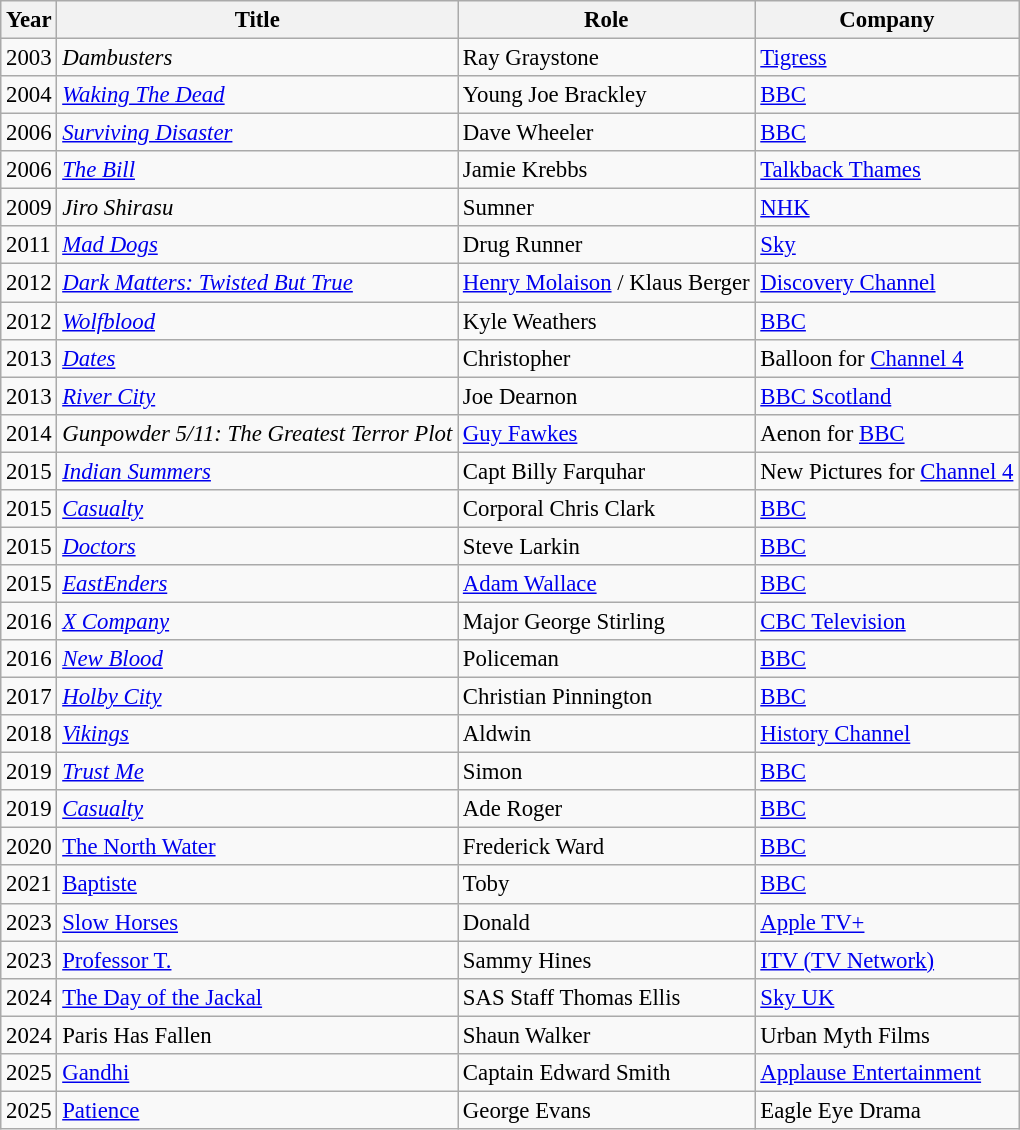<table class="wikitable" style="font-size: 95%;">
<tr>
<th>Year</th>
<th>Title</th>
<th>Role</th>
<th>Company</th>
</tr>
<tr>
<td>2003</td>
<td><em>Dambusters</em></td>
<td>Ray Graystone</td>
<td><a href='#'>Tigress</a></td>
</tr>
<tr>
<td>2004</td>
<td><em><a href='#'>Waking The Dead</a></em></td>
<td>Young Joe Brackley</td>
<td><a href='#'>BBC</a></td>
</tr>
<tr>
<td>2006</td>
<td><em><a href='#'>Surviving Disaster</a></em></td>
<td>Dave Wheeler</td>
<td><a href='#'>BBC</a></td>
</tr>
<tr>
<td>2006</td>
<td><em><a href='#'>The Bill</a></em></td>
<td>Jamie Krebbs</td>
<td><a href='#'>Talkback Thames</a></td>
</tr>
<tr>
<td>2009</td>
<td><em>Jiro Shirasu</em></td>
<td>Sumner</td>
<td><a href='#'>NHK</a></td>
</tr>
<tr>
<td>2011</td>
<td><em><a href='#'>Mad Dogs</a></em></td>
<td>Drug Runner</td>
<td><a href='#'>Sky</a></td>
</tr>
<tr>
<td>2012</td>
<td><em><a href='#'>Dark Matters: Twisted But True</a></em></td>
<td><a href='#'>Henry Molaison</a> / Klaus Berger</td>
<td><a href='#'>Discovery Channel</a></td>
</tr>
<tr>
<td>2012</td>
<td><em><a href='#'>Wolfblood</a></em></td>
<td>Kyle Weathers</td>
<td><a href='#'>BBC</a></td>
</tr>
<tr>
<td>2013</td>
<td><em><a href='#'>Dates</a></em></td>
<td>Christopher</td>
<td>Balloon for <a href='#'>Channel 4</a></td>
</tr>
<tr>
<td>2013</td>
<td><em><a href='#'>River City</a></em></td>
<td>Joe Dearnon</td>
<td><a href='#'>BBC Scotland</a></td>
</tr>
<tr>
<td>2014</td>
<td><em>Gunpowder 5/11: The Greatest Terror Plot</em></td>
<td><a href='#'>Guy Fawkes</a></td>
<td>Aenon for <a href='#'>BBC</a></td>
</tr>
<tr>
<td>2015</td>
<td><em><a href='#'>Indian Summers</a></em></td>
<td>Capt Billy Farquhar</td>
<td>New Pictures for <a href='#'>Channel 4</a></td>
</tr>
<tr>
<td>2015</td>
<td><em><a href='#'>Casualty</a></em></td>
<td>Corporal Chris Clark</td>
<td><a href='#'>BBC</a></td>
</tr>
<tr>
<td>2015</td>
<td><em><a href='#'>Doctors</a></em></td>
<td>Steve Larkin</td>
<td><a href='#'>BBC</a></td>
</tr>
<tr>
<td>2015</td>
<td><em><a href='#'>EastEnders</a></em></td>
<td><a href='#'>Adam Wallace</a></td>
<td><a href='#'>BBC</a></td>
</tr>
<tr>
<td>2016</td>
<td><em><a href='#'>X Company</a></em></td>
<td>Major George Stirling</td>
<td><a href='#'>CBC Television</a></td>
</tr>
<tr>
<td>2016</td>
<td><em><a href='#'>New Blood</a></em></td>
<td>Policeman</td>
<td><a href='#'>BBC</a></td>
</tr>
<tr>
<td>2017</td>
<td><em><a href='#'>Holby City</a></em></td>
<td>Christian Pinnington</td>
<td><a href='#'>BBC</a></td>
</tr>
<tr>
<td>2018</td>
<td><em><a href='#'>Vikings</a></em></td>
<td>Aldwin</td>
<td><a href='#'>History Channel</a></td>
</tr>
<tr>
<td>2019</td>
<td><em><a href='#'>Trust Me</a></em></td>
<td>Simon</td>
<td><a href='#'>BBC</a></td>
</tr>
<tr>
<td>2019</td>
<td><em><a href='#'>Casualty</a></td>
<td>Ade Roger</td>
<td><a href='#'>BBC</a></td>
</tr>
<tr>
<td>2020</td>
<td></em><a href='#'>The North Water</a><em></td>
<td>Frederick Ward</td>
<td><a href='#'>BBC</a></td>
</tr>
<tr>
<td>2021</td>
<td></em><a href='#'>Baptiste</a><em></td>
<td>Toby</td>
<td><a href='#'>BBC</a></td>
</tr>
<tr>
<td>2023</td>
<td></em><a href='#'>Slow Horses</a><em></td>
<td>Donald</td>
<td><a href='#'>Apple TV+</a></td>
</tr>
<tr>
<td>2023</td>
<td></em><a href='#'>Professor T.</a><em></td>
<td>Sammy Hines</td>
<td><a href='#'>ITV (TV Network)</a></td>
</tr>
<tr>
<td>2024</td>
<td></em><a href='#'>The Day of the Jackal</a><em></td>
<td>SAS Staff Thomas Ellis</td>
<td><a href='#'>Sky UK</a></td>
</tr>
<tr>
<td>2024</td>
<td></em>Paris Has Fallen<em></td>
<td>Shaun Walker</td>
<td>Urban Myth Films</td>
</tr>
<tr>
<td>2025</td>
<td></em><a href='#'>Gandhi</a><em></td>
<td>Captain Edward Smith</td>
<td><a href='#'>Applause Entertainment</a></td>
</tr>
<tr>
<td>2025</td>
<td></em><a href='#'>Patience</a><em></td>
<td>George Evans</td>
<td>Eagle Eye Drama</td>
</tr>
</table>
